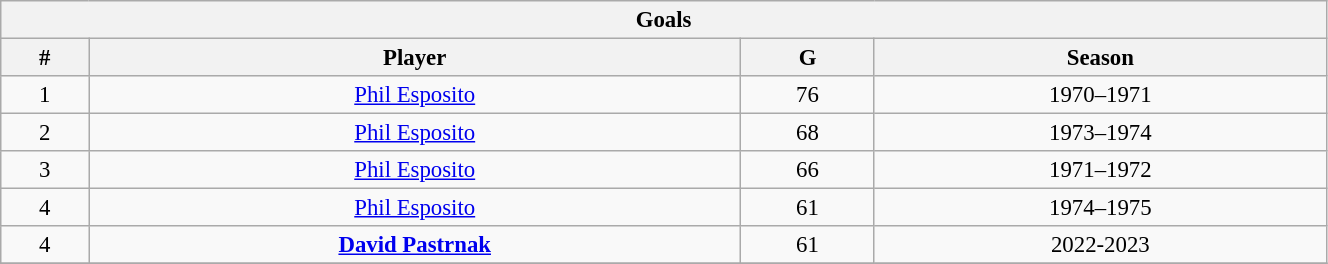<table class="wikitable" style="text-align: center; font-size: 95%" width="70%">
<tr>
<th colspan="4">Goals</th>
</tr>
<tr>
<th>#</th>
<th>Player</th>
<th>G</th>
<th>Season</th>
</tr>
<tr>
<td>1</td>
<td><a href='#'>Phil Esposito</a></td>
<td>76</td>
<td>1970–1971</td>
</tr>
<tr>
<td>2</td>
<td><a href='#'>Phil Esposito</a></td>
<td>68</td>
<td>1973–1974</td>
</tr>
<tr>
<td>3</td>
<td><a href='#'>Phil Esposito</a></td>
<td>66</td>
<td>1971–1972</td>
</tr>
<tr>
<td>4</td>
<td><a href='#'>Phil Esposito</a></td>
<td>61</td>
<td>1974–1975</td>
</tr>
<tr>
<td>4</td>
<td><strong><a href='#'>David Pastrnak</a></strong></td>
<td>61</td>
<td>2022-2023</td>
</tr>
<tr>
</tr>
</table>
